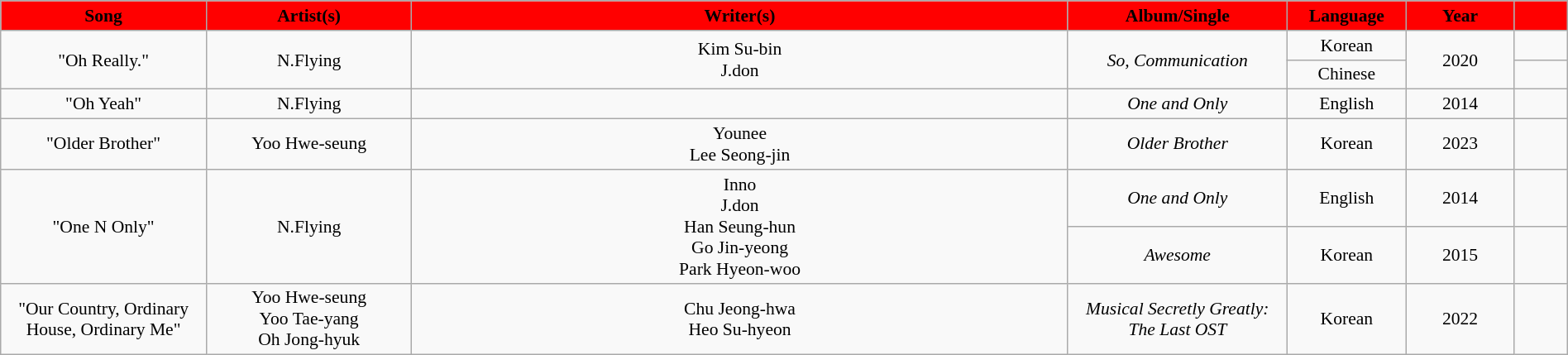<table class="wikitable" style="margin:0.5em auto; clear:both; font-size:.9em; text-align:center; width:100%">
<tr>
<th style="width:200px; background:#FF0000;">Song</th>
<th style="width:200px; background:#FF0000;">Artist(s)</th>
<th style="width:700px; background:#FF0000;">Writer(s)</th>
<th style="width:200px; background:#FF0000;">Album/Single</th>
<th style="width:100px; background:#FF0000;">Language</th>
<th style="width:100px; background:#FF0000;">Year</th>
<th style="width:50px;  background:#FF0000;"></th>
</tr>
<tr>
<td rowspan=2>"Oh Really." </td>
<td rowspan=2>N.Flying</td>
<td rowspan=2>Kim Su-bin <br> J.don</td>
<td rowspan=2><em>So, Communication</em></td>
<td>Korean</td>
<td rowspan=2>2020</td>
<td></td>
</tr>
<tr>
<td>Chinese</td>
<td></td>
</tr>
<tr>
<td>"Oh Yeah"</td>
<td>N.Flying</td>
<td></td>
<td><em>One and Only</em></td>
<td>English</td>
<td>2014</td>
<td></td>
</tr>
<tr>
<td>"Older Brother" </td>
<td>Yoo Hwe-seung</td>
<td>Younee <br> Lee Seong-jin</td>
<td><em>Older Brother</em></td>
<td>Korean</td>
<td>2023</td>
<td></td>
</tr>
<tr>
<td rowspan=2>"One N Only"</td>
<td rowspan=2>N.Flying</td>
<td rowspan=2>Inno <br> J.don <br> Han Seung-hun <br> Go Jin-yeong <br> Park Hyeon-woo</td>
<td><em>One and Only</em></td>
<td>English</td>
<td>2014</td>
<td></td>
</tr>
<tr>
<td><em>Awesome</em></td>
<td>Korean</td>
<td>2015</td>
<td></td>
</tr>
<tr>
<td>"Our Country, Ordinary House, Ordinary Me" </td>
<td>Yoo Hwe-seung <br> Yoo Tae-yang <br> Oh Jong-hyuk</td>
<td>Chu Jeong-hwa <br> Heo Su-hyeon</td>
<td><em>Musical Secretly Greatly: The Last OST</em></td>
<td>Korean</td>
<td>2022</td>
<td></td>
</tr>
</table>
